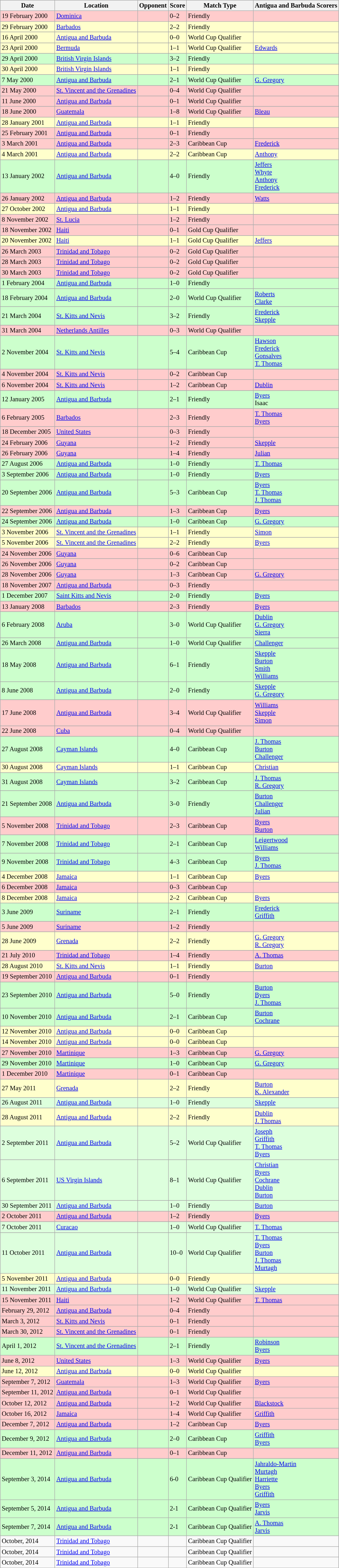<table class="wikitable" style="font-size: 85%">
<tr>
<th>Date</th>
<th>Location</th>
<th>Opponent</th>
<th>Score</th>
<th>Match Type</th>
<th>Antigua and Barbuda Scorers</th>
</tr>
<tr style="background:#fcc;">
<td>19 February 2000</td>
<td><a href='#'>Dominica</a></td>
<td></td>
<td>0–2</td>
<td>Friendly</td>
<td></td>
</tr>
<tr style="background:#ffc;">
<td>29 February 2000</td>
<td><a href='#'>Barbados</a></td>
<td></td>
<td>2–2</td>
<td>Friendly</td>
<td> </td>
</tr>
<tr>
</tr>
<tr style="background:#ffc;">
<td>16 April 2000</td>
<td><a href='#'>Antigua and Barbuda</a></td>
<td></td>
<td>0–0</td>
<td>World Cup Qualifier</td>
<td></td>
</tr>
<tr>
</tr>
<tr style="background:#ffc;">
<td>23 April 2000</td>
<td><a href='#'>Bermuda</a></td>
<td></td>
<td>1–1</td>
<td>World Cup Qualifier</td>
<td><a href='#'>Edwards</a> </td>
</tr>
<tr>
</tr>
<tr style="background:#cfc;">
<td>29 April 2000</td>
<td><a href='#'>British Virgin Islands</a></td>
<td></td>
<td>3–2</td>
<td>Friendly</td>
<td>  </td>
</tr>
<tr>
</tr>
<tr style="background:#ffc;">
<td>30 April 2000</td>
<td><a href='#'>British Virgin Islands</a></td>
<td></td>
<td>1–1</td>
<td>Friendly</td>
<td></td>
</tr>
<tr>
</tr>
<tr style="background:#cfc;">
<td>7 May 2000</td>
<td><a href='#'>Antigua and Barbuda</a></td>
<td></td>
<td>2–1</td>
<td>World Cup Qualifier</td>
<td><a href='#'>G. Gregory</a> </td>
</tr>
<tr>
</tr>
<tr style="background:#fcc;">
<td>21 May 2000</td>
<td><a href='#'>St. Vincent and the Grenadines</a></td>
<td></td>
<td>0–4</td>
<td>World Cup Qualifier</td>
<td></td>
</tr>
<tr>
</tr>
<tr style="background:#fcc;">
<td>11 June 2000</td>
<td><a href='#'>Antigua and Barbuda</a></td>
<td></td>
<td>0–1</td>
<td>World Cup Qualifier</td>
<td></td>
</tr>
<tr>
</tr>
<tr style="background:#fcc;">
<td>18 June 2000</td>
<td><a href='#'>Guatemala</a></td>
<td></td>
<td>1–8</td>
<td>World Cup Qualifier</td>
<td><a href='#'>Bleau</a> </td>
</tr>
<tr>
</tr>
<tr style="background:#ffc;">
<td>28 January 2001</td>
<td><a href='#'>Antigua and Barbuda</a></td>
<td></td>
<td>1–1</td>
<td>Friendly</td>
<td></td>
</tr>
<tr>
</tr>
<tr style="background:#fcc;">
<td>25 February 2001</td>
<td><a href='#'>Antigua and Barbuda</a></td>
<td></td>
<td>0–1</td>
<td>Friendly</td>
<td></td>
</tr>
<tr>
</tr>
<tr style="background:#fcc;">
<td>3 March 2001</td>
<td><a href='#'>Antigua and Barbuda</a></td>
<td></td>
<td>2–3</td>
<td>Caribbean Cup</td>
<td><a href='#'>Frederick</a> </td>
</tr>
<tr>
</tr>
<tr style="background:#ffc;">
<td>4 March 2001</td>
<td><a href='#'>Antigua and Barbuda</a></td>
<td></td>
<td>2–2</td>
<td>Caribbean Cup</td>
<td><a href='#'>Anthony</a> </td>
</tr>
<tr>
</tr>
<tr style="background:#cfc;">
<td>13 January 2002</td>
<td><a href='#'>Antigua and Barbuda</a></td>
<td></td>
<td>4–0</td>
<td>Friendly</td>
<td><a href='#'>Jeffers</a>  <br> <a href='#'>Whyte</a>  <br> <a href='#'>Anthony</a>  <br> <a href='#'>Frederick</a> </td>
</tr>
<tr>
</tr>
<tr style="background:#fcc;">
<td>26 January 2002</td>
<td><a href='#'>Antigua and Barbuda</a></td>
<td></td>
<td>1–2</td>
<td>Friendly</td>
<td><a href='#'>Watts</a> </td>
</tr>
<tr>
</tr>
<tr style="background:#ffc;">
<td>27 October 2002</td>
<td><a href='#'>Antigua and Barbuda</a></td>
<td></td>
<td>1–1</td>
<td>Friendly</td>
<td></td>
</tr>
<tr>
</tr>
<tr style="background:#fcc;">
<td>8 November 2002</td>
<td><a href='#'>St. Lucia</a></td>
<td></td>
<td>1–2</td>
<td>Friendly</td>
<td></td>
</tr>
<tr>
</tr>
<tr style="background:#fcc;">
<td>18 November 2002</td>
<td><a href='#'>Haiti</a></td>
<td></td>
<td>0–1</td>
<td>Gold Cup Qualifier</td>
<td></td>
</tr>
<tr>
</tr>
<tr style="background:#ffc;">
<td>20 November 2002</td>
<td><a href='#'>Haiti</a></td>
<td></td>
<td>1–1</td>
<td>Gold Cup Qualifier</td>
<td><a href='#'>Jeffers</a> </td>
</tr>
<tr>
</tr>
<tr style="background:#fcc;">
<td>26 March 2003</td>
<td><a href='#'>Trinidad and Tobago</a></td>
<td></td>
<td>0–2</td>
<td>Gold Cup Qualifier</td>
<td></td>
</tr>
<tr>
</tr>
<tr style="background:#fcc;">
<td>28 March 2003</td>
<td><a href='#'>Trinidad and Tobago</a></td>
<td></td>
<td>0–2</td>
<td>Gold Cup Qualifier</td>
<td></td>
</tr>
<tr>
</tr>
<tr style="background:#fcc;">
<td>30 March 2003</td>
<td><a href='#'>Trinidad and Tobago</a></td>
<td></td>
<td>0–2</td>
<td>Gold Cup Qualifier</td>
<td></td>
</tr>
<tr>
</tr>
<tr style="background:#cfc;">
<td>1 February 2004</td>
<td><a href='#'>Antigua and Barbuda</a></td>
<td></td>
<td>1–0</td>
<td>Friendly</td>
<td></td>
</tr>
<tr>
</tr>
<tr style="background:#cfc;">
<td>18 February 2004</td>
<td><a href='#'>Antigua and Barbuda</a></td>
<td></td>
<td>2–0</td>
<td>World Cup Qualifier</td>
<td><a href='#'>Roberts</a>  <br> <a href='#'>Clarke</a> </td>
</tr>
<tr>
</tr>
<tr style="background:#cfc;">
<td>21 March 2004</td>
<td><a href='#'>St. Kitts and Nevis</a></td>
<td></td>
<td>3–2</td>
<td>Friendly</td>
<td><a href='#'>Frederick</a>   <br> <a href='#'>Skepple</a> </td>
</tr>
<tr>
</tr>
<tr style="background:#fcc;">
<td>31 March 2004</td>
<td><a href='#'>Netherlands Antilles</a></td>
<td></td>
<td>0–3</td>
<td>World Cup Qualifier</td>
<td></td>
</tr>
<tr>
</tr>
<tr style="background:#cfc;">
<td>2 November 2004</td>
<td><a href='#'>St. Kitts and Nevis</a></td>
<td></td>
<td>5–4</td>
<td>Caribbean Cup</td>
<td><a href='#'>Hawson</a>  <br> <a href='#'>Frederick</a>  <br> <a href='#'>Gonsalves</a>  <br> <a href='#'>T. Thomas</a> </td>
</tr>
<tr>
</tr>
<tr style="background:#fcc;">
<td>4 November 2004</td>
<td><a href='#'>St. Kitts and Nevis</a></td>
<td></td>
<td>0–2</td>
<td>Caribbean Cup</td>
<td></td>
</tr>
<tr>
</tr>
<tr style="background:#fcc;">
<td>6 November 2004</td>
<td><a href='#'>St. Kitts and Nevis</a></td>
<td></td>
<td>1–2</td>
<td>Caribbean Cup</td>
<td><a href='#'>Dublin</a> </td>
</tr>
<tr>
</tr>
<tr style="background:#cfc;">
<td>12 January 2005</td>
<td><a href='#'>Antigua and Barbuda</a></td>
<td></td>
<td>2–1</td>
<td>Friendly</td>
<td><a href='#'>Byers</a>  <br> Isaac </td>
</tr>
<tr>
</tr>
<tr style="background:#fcc;">
<td>6 February 2005</td>
<td><a href='#'>Barbados</a></td>
<td></td>
<td>2–3</td>
<td>Friendly</td>
<td><a href='#'>T. Thomas</a>  <br> <a href='#'>Byers</a> </td>
</tr>
<tr>
</tr>
<tr style="background:#fcc;">
<td>18 December 2005</td>
<td><a href='#'>United States</a></td>
<td></td>
<td>0–3</td>
<td>Friendly</td>
<td></td>
</tr>
<tr>
</tr>
<tr style="background:#fcc;">
<td>24 February 2006</td>
<td><a href='#'>Guyana</a></td>
<td></td>
<td>1–2</td>
<td>Friendly</td>
<td><a href='#'>Skepple</a> </td>
</tr>
<tr>
</tr>
<tr style="background:#fcc;">
<td>26 February 2006</td>
<td><a href='#'>Guyana</a></td>
<td></td>
<td>1–4</td>
<td>Friendly</td>
<td><a href='#'>Julian</a> </td>
</tr>
<tr>
</tr>
<tr style="background:#cfc;">
<td>27 August 2006</td>
<td><a href='#'>Antigua and Barbuda</a></td>
<td></td>
<td>1–0</td>
<td>Friendly</td>
<td><a href='#'>T. Thomas</a> </td>
</tr>
<tr>
</tr>
<tr style="background:#cfc;">
<td>3 September 2006</td>
<td><a href='#'>Antigua and Barbuda</a></td>
<td></td>
<td>1–0</td>
<td>Friendly</td>
<td><a href='#'>Byers</a> </td>
</tr>
<tr>
</tr>
<tr style="background:#cfc;">
<td>20 September 2006</td>
<td><a href='#'>Antigua and Barbuda</a></td>
<td></td>
<td>5–3</td>
<td>Caribbean Cup</td>
<td><a href='#'>Byers</a>  <br> <a href='#'>T. Thomas</a>  <br> <a href='#'>J. Thomas</a> </td>
</tr>
<tr>
</tr>
<tr style="background:#fcc;">
<td>22 September 2006</td>
<td><a href='#'>Antigua and Barbuda</a></td>
<td></td>
<td>1–3</td>
<td>Caribbean Cup</td>
<td><a href='#'>Byers</a> </td>
</tr>
<tr>
</tr>
<tr style="background:#cfc;">
<td>24 September 2006</td>
<td><a href='#'>Antigua and Barbuda</a></td>
<td></td>
<td>1–0</td>
<td>Caribbean Cup</td>
<td><a href='#'>G. Gregory</a> </td>
</tr>
<tr>
</tr>
<tr style="background:#ffc;">
<td>3 November 2006</td>
<td><a href='#'>St. Vincent and the Grenadines</a></td>
<td></td>
<td>1–1</td>
<td>Friendly</td>
<td><a href='#'>Simon</a> </td>
</tr>
<tr>
</tr>
<tr style="background:#ffc;">
<td>5 November 2006</td>
<td><a href='#'>St. Vincent and the Grenadines</a></td>
<td></td>
<td>2–2</td>
<td>Friendly</td>
<td><a href='#'>Byers</a> </td>
</tr>
<tr>
</tr>
<tr style="background:#fcc;">
<td>24 November 2006</td>
<td><a href='#'>Guyana</a></td>
<td></td>
<td>0–6</td>
<td>Caribbean Cup</td>
<td></td>
</tr>
<tr>
</tr>
<tr style="background:#fcc;">
<td>26 November 2006</td>
<td><a href='#'>Guyana</a></td>
<td></td>
<td>0–2</td>
<td>Caribbean Cup</td>
<td></td>
</tr>
<tr>
</tr>
<tr style="background:#fcc;">
<td>28 November 2006</td>
<td><a href='#'>Guyana</a></td>
<td></td>
<td>1–3</td>
<td>Caribbean Cup</td>
<td><a href='#'>G. Gregory</a> </td>
</tr>
<tr>
</tr>
<tr style="background:#fcc;">
<td>18 November 2007</td>
<td><a href='#'>Antigua and Barbuda</a></td>
<td></td>
<td>0–3</td>
<td>Friendly</td>
<td></td>
</tr>
<tr>
</tr>
<tr style="background:#cfc;">
<td>1 December 2007</td>
<td><a href='#'>Saint Kitts and Nevis</a></td>
<td></td>
<td>2–0</td>
<td>Friendly</td>
<td><a href='#'>Byers</a> </td>
</tr>
<tr>
</tr>
<tr style="background:#fcc;">
<td>13 January 2008</td>
<td><a href='#'>Barbados</a></td>
<td></td>
<td>2–3</td>
<td>Friendly</td>
<td><a href='#'>Byers</a> </td>
</tr>
<tr>
</tr>
<tr style="background:#cfc;">
<td>6 February 2008</td>
<td><a href='#'>Aruba</a></td>
<td></td>
<td>3–0</td>
<td>World Cup Qualifier</td>
<td><a href='#'>Dublin</a>  <br> <a href='#'>G. Gregory</a>  <br> <a href='#'>Sierra</a> </td>
</tr>
<tr>
</tr>
<tr style="background:#cfc;">
<td>26 March 2008</td>
<td><a href='#'>Antigua and Barbuda</a></td>
<td></td>
<td>1–0</td>
<td>World Cup Qualifier</td>
<td><a href='#'>Challenger</a> </td>
</tr>
<tr>
</tr>
<tr style="background:#cfc;">
<td>18 May 2008</td>
<td><a href='#'>Antigua and Barbuda</a></td>
<td></td>
<td>6–1</td>
<td>Friendly</td>
<td><a href='#'>Skepple</a>  <br> <a href='#'>Burton</a>  <br> <a href='#'>Smith</a>  <br> <a href='#'>Williams</a> </td>
</tr>
<tr>
</tr>
<tr style="background:#cfc;">
<td>8 June 2008</td>
<td><a href='#'>Antigua and Barbuda</a></td>
<td></td>
<td>2–0</td>
<td>Friendly</td>
<td><a href='#'>Skepple</a>  <br> <a href='#'>G. Gregory</a> </td>
</tr>
<tr>
</tr>
<tr style="background:#fcc;">
<td>17 June 2008</td>
<td><a href='#'>Antigua and Barbuda</a></td>
<td></td>
<td>3–4</td>
<td>World Cup Qualifier</td>
<td><a href='#'>Williams</a>  <br> <a href='#'>Skepple</a>  <br> <a href='#'>Simon</a> </td>
</tr>
<tr>
</tr>
<tr style="background:#fcc;">
<td>22 June 2008</td>
<td><a href='#'>Cuba</a></td>
<td></td>
<td>0–4</td>
<td>World Cup Qualifier</td>
<td></td>
</tr>
<tr>
</tr>
<tr style="background:#cfc;">
<td>27 August 2008</td>
<td><a href='#'>Cayman Islands</a></td>
<td></td>
<td>4–0</td>
<td>Caribbean Cup</td>
<td><a href='#'>J. Thomas</a>  <br> <a href='#'>Burton</a>  <br> <a href='#'>Challenger</a> </td>
</tr>
<tr>
</tr>
<tr style="background:#ffc;">
<td>30 August 2008</td>
<td><a href='#'>Cayman Islands</a></td>
<td></td>
<td>1–1</td>
<td>Caribbean Cup</td>
<td><a href='#'>Christian</a> </td>
</tr>
<tr>
</tr>
<tr style="background:#cfc;">
<td>31 August 2008</td>
<td><a href='#'>Cayman Islands</a></td>
<td></td>
<td>3–2</td>
<td>Caribbean Cup</td>
<td><a href='#'>J. Thomas</a>  <br> <a href='#'>R. Gregory</a> </td>
</tr>
<tr>
</tr>
<tr style="background:#cfc;">
<td>21 September 2008</td>
<td><a href='#'>Antigua and Barbuda</a></td>
<td></td>
<td>3–0</td>
<td>Friendly</td>
<td><a href='#'>Burton</a>  <br> <a href='#'>Challenger</a>  <br> <a href='#'>Julian</a> </td>
</tr>
<tr>
</tr>
<tr style="background:#fcc;">
<td>5 November 2008</td>
<td><a href='#'>Trinidad and Tobago</a></td>
<td></td>
<td>2–3</td>
<td>Caribbean Cup</td>
<td><a href='#'>Byers</a>  <br> <a href='#'>Burton</a> </td>
</tr>
<tr>
</tr>
<tr style="background:#cfc;">
<td>7 November 2008</td>
<td><a href='#'>Trinidad and Tobago</a></td>
<td></td>
<td>2–1</td>
<td>Caribbean Cup</td>
<td><a href='#'>Leigertwood</a>  <br> <a href='#'>Williams</a> </td>
</tr>
<tr>
</tr>
<tr style="background:#cfc;">
<td>9 November 2008</td>
<td><a href='#'>Trinidad and Tobago</a></td>
<td></td>
<td>4–3</td>
<td>Caribbean Cup</td>
<td><a href='#'>Byers</a>  <br> <a href='#'>J. Thomas</a> </td>
</tr>
<tr>
</tr>
<tr style="background:#ffc;">
<td>4 December 2008</td>
<td><a href='#'>Jamaica</a></td>
<td></td>
<td>1–1</td>
<td>Caribbean Cup</td>
<td><a href='#'>Byers</a> </td>
</tr>
<tr>
</tr>
<tr style="background:#fcc;">
<td>6 December 2008</td>
<td><a href='#'>Jamaica</a></td>
<td></td>
<td>0–3</td>
<td>Caribbean Cup</td>
<td></td>
</tr>
<tr>
</tr>
<tr style="background:#ffc;">
<td>8 December 2008</td>
<td><a href='#'>Jamaica</a></td>
<td></td>
<td>2–2</td>
<td>Caribbean Cup</td>
<td><a href='#'>Byers</a> </td>
</tr>
<tr>
</tr>
<tr style="background:#cfc;">
<td>3 June 2009</td>
<td><a href='#'>Suriname</a></td>
<td></td>
<td>2–1</td>
<td>Friendly</td>
<td><a href='#'>Frederick</a>  <br> <a href='#'>Griffith</a> </td>
</tr>
<tr>
</tr>
<tr style="background:#fcc;">
<td>5 June 2009</td>
<td><a href='#'>Suriname</a></td>
<td></td>
<td>1–2</td>
<td>Friendly</td>
<td></td>
</tr>
<tr>
</tr>
<tr style="background:#ffc;">
<td>28 June 2009</td>
<td><a href='#'>Grenada</a></td>
<td></td>
<td>2–2</td>
<td>Friendly</td>
<td><a href='#'>G. Gregory</a>  <br> <a href='#'>R. Gregory</a> </td>
</tr>
<tr>
</tr>
<tr style="background:#fcc;">
<td>21 July 2010</td>
<td><a href='#'>Trinidad and Tobago</a></td>
<td></td>
<td>1–4</td>
<td>Friendly</td>
<td><a href='#'>A. Thomas</a> </td>
</tr>
<tr>
</tr>
<tr style="background:#ffc;">
<td>28 August 2010</td>
<td><a href='#'>St. Kitts and Nevis</a></td>
<td></td>
<td>1–1</td>
<td>Friendly</td>
<td><a href='#'>Burton</a> </td>
</tr>
<tr>
</tr>
<tr style="background:#fcc;">
<td>19 September 2010</td>
<td><a href='#'>Antigua and Barbuda</a></td>
<td></td>
<td>0–1</td>
<td>Friendly</td>
<td></td>
</tr>
<tr>
</tr>
<tr style="background:#cfc;">
<td>23 September 2010</td>
<td><a href='#'>Antigua and Barbuda</a></td>
<td></td>
<td>5–0</td>
<td>Friendly</td>
<td><a href='#'>Burton</a>  <br> <a href='#'>Byers</a>  <br> <a href='#'>J. Thomas</a> </td>
</tr>
<tr>
</tr>
<tr style="background:#cfc;">
<td>10 November 2010</td>
<td><a href='#'>Antigua and Barbuda</a></td>
<td></td>
<td>2–1</td>
<td>Caribbean Cup</td>
<td><a href='#'>Burton</a>  <br> <a href='#'>Cochrane</a> </td>
</tr>
<tr>
</tr>
<tr style="background:#ffc;">
<td>12 November 2010</td>
<td><a href='#'>Antigua and Barbuda</a></td>
<td></td>
<td>0–0</td>
<td>Caribbean Cup</td>
<td></td>
</tr>
<tr>
</tr>
<tr style="background:#ffc;">
<td>14 November 2010</td>
<td><a href='#'>Antigua and Barbuda</a></td>
<td></td>
<td>0–0</td>
<td>Caribbean Cup</td>
<td></td>
</tr>
<tr>
</tr>
<tr style="background:#fcc;">
<td>27 November 2010</td>
<td><a href='#'>Martinique</a></td>
<td></td>
<td>1–3</td>
<td>Caribbean Cup</td>
<td><a href='#'>G. Gregory</a> </td>
</tr>
<tr>
</tr>
<tr style="background:#cfc;">
<td>29 November 2010</td>
<td><a href='#'>Martinique</a></td>
<td></td>
<td>1–0</td>
<td>Caribbean Cup</td>
<td><a href='#'>G. Gregory</a> </td>
</tr>
<tr>
</tr>
<tr style="background:#fcc;">
<td>1 December 2010</td>
<td><a href='#'>Martinique</a></td>
<td></td>
<td>0–1</td>
<td>Caribbean Cup</td>
<td></td>
</tr>
<tr>
</tr>
<tr style="background:#ffc;">
<td>27 May 2011</td>
<td><a href='#'>Grenada</a></td>
<td></td>
<td>2–2</td>
<td>Friendly</td>
<td><a href='#'>Burton</a> <br><a href='#'>K. Alexander</a> </td>
</tr>
<tr>
</tr>
<tr style="background:#dfd;">
<td>26 August 2011</td>
<td><a href='#'>Antigua and Barbuda</a></td>
<td></td>
<td>1–0</td>
<td>Friendly</td>
<td><a href='#'>Skepple</a> </td>
</tr>
<tr>
</tr>
<tr style="background:#ffc;">
<td>28 August 2011</td>
<td><a href='#'>Antigua and Barbuda</a></td>
<td></td>
<td>2–2</td>
<td>Friendly</td>
<td><a href='#'>Dublin</a> <br><a href='#'>J. Thomas</a> </td>
</tr>
<tr>
</tr>
<tr style="background:#dfd;">
<td>2 September 2011</td>
<td><a href='#'>Antigua and Barbuda</a></td>
<td></td>
<td>5–2</td>
<td>World Cup Qualifier</td>
<td><a href='#'>Joseph</a> <br><a href='#'>Griffith</a> <br><a href='#'>T. Thomas</a> <br><a href='#'>Byers</a> </td>
</tr>
<tr>
</tr>
<tr style="background:#dfd;">
<td>6 September 2011</td>
<td><a href='#'>US Virgin Islands</a></td>
<td></td>
<td>8–1</td>
<td>World Cup Qualifier</td>
<td><a href='#'>Christian</a> <br><a href='#'>Byers</a> <br><a href='#'>Cochrane</a> <br><a href='#'>Dublin</a> <br><a href='#'>Burton</a> </td>
</tr>
<tr>
</tr>
<tr style="background:#dfd;">
<td>30 September 2011</td>
<td><a href='#'>Antigua and Barbuda</a></td>
<td></td>
<td>1–0</td>
<td>Friendly</td>
<td><a href='#'>Burton</a> </td>
</tr>
<tr>
</tr>
<tr style="background:#fcc;">
<td>2 October 2011</td>
<td><a href='#'>Antigua and Barbuda</a></td>
<td></td>
<td>1–2</td>
<td>Friendly</td>
<td><a href='#'>Byers</a> </td>
</tr>
<tr>
</tr>
<tr style="background:#dfd;">
<td>7 October 2011</td>
<td><a href='#'>Curacao</a></td>
<td></td>
<td>1–0</td>
<td>World Cup Qualifier</td>
<td><a href='#'>T. Thomas</a> </td>
</tr>
<tr>
</tr>
<tr style="background:#dfd;">
<td>11 October 2011</td>
<td><a href='#'>Antigua and Barbuda</a></td>
<td></td>
<td>10–0</td>
<td>World Cup Qualifier</td>
<td><a href='#'>T. Thomas</a> <br><a href='#'>Byers</a> <br><a href='#'>Burton</a> <br><a href='#'>J. Thomas</a> <br><a href='#'>Murtagh</a> </td>
</tr>
<tr style="background:#ffc;">
<td>5 November 2011</td>
<td><a href='#'>Antigua and Barbuda</a></td>
<td></td>
<td>0–0</td>
<td>Friendly</td>
<td></td>
</tr>
<tr style="background:#dfd;">
<td>11 November 2011</td>
<td><a href='#'>Antigua and Barbuda</a></td>
<td></td>
<td>1–0</td>
<td>World Cup Qualifier</td>
<td><a href='#'>Skepple</a> </td>
</tr>
<tr style="background:#fcc;">
<td>15 November 2011</td>
<td><a href='#'>Haiti</a></td>
<td></td>
<td>1–2</td>
<td>World Cup Qualifier</td>
<td><a href='#'>T. Thomas</a> </td>
</tr>
<tr style="background:#fcc;">
<td>February 29, 2012</td>
<td><a href='#'>Antigua and Barbuda</a></td>
<td></td>
<td>0–4</td>
<td>Friendly</td>
<td></td>
</tr>
<tr>
</tr>
<tr style="background:#fcc;">
<td>March 3, 2012</td>
<td><a href='#'>St. Kitts and Nevis</a></td>
<td></td>
<td>0–1</td>
<td>Friendly</td>
<td></td>
</tr>
<tr>
</tr>
<tr style="background:#fcc;">
<td>March 30, 2012</td>
<td><a href='#'>St. Vincent and the Grenadines</a></td>
<td></td>
<td>0–1</td>
<td>Friendly</td>
<td></td>
</tr>
<tr>
</tr>
<tr style="background:#cfc;">
<td>April 1, 2012</td>
<td><a href='#'>St. Vincent and the Grenadines</a></td>
<td></td>
<td>2–1</td>
<td>Friendly</td>
<td><a href='#'>Robinson</a>  <br> <a href='#'>Byers</a> </td>
</tr>
<tr style="background:#fcc;">
<td>June 8, 2012</td>
<td><a href='#'>United States</a></td>
<td></td>
<td>1–3</td>
<td>World Cup Qualifier</td>
<td><a href='#'>Byers</a> </td>
</tr>
<tr style="background:#ffc;">
<td>June 12, 2012</td>
<td><a href='#'>Antigua and Barbuda</a></td>
<td></td>
<td>0–0</td>
<td>World Cup Qualifier</td>
<td></td>
</tr>
<tr style="background:#fcc;">
<td>September 7, 2012</td>
<td><a href='#'>Guatemala</a></td>
<td></td>
<td>1–3</td>
<td>World Cup Qualifier</td>
<td><a href='#'>Byers</a> </td>
</tr>
<tr style="background:#fcc;">
<td>September 11, 2012</td>
<td><a href='#'>Antigua and Barbuda</a></td>
<td></td>
<td>0–1</td>
<td>World Cup Qualifier</td>
<td></td>
</tr>
<tr style="background:#fcc;">
<td>October 12, 2012</td>
<td><a href='#'>Antigua and Barbuda</a></td>
<td></td>
<td>1–2</td>
<td>World Cup Qualifier</td>
<td><a href='#'>Blackstock</a> </td>
</tr>
<tr style="background:#fcc;">
<td>October 16, 2012</td>
<td><a href='#'>Jamaica</a></td>
<td></td>
<td>1–4</td>
<td>World Cup Qualifier</td>
<td><a href='#'>Griffith</a> </td>
</tr>
<tr>
</tr>
<tr style="background:#fcc;">
<td>December 7, 2012</td>
<td><a href='#'>Antigua and Barbuda</a></td>
<td></td>
<td>1–2</td>
<td>Caribbean Cup</td>
<td><a href='#'>Byers</a> </td>
</tr>
<tr>
</tr>
<tr style="background:#cfc;">
<td>December 9, 2012</td>
<td><a href='#'>Antigua and Barbuda</a></td>
<td></td>
<td>2–0</td>
<td>Caribbean Cup</td>
<td><a href='#'>Griffith</a>  <br> <a href='#'>Byers</a> </td>
</tr>
<tr>
</tr>
<tr style="background:#fcc;">
<td>December 11, 2012</td>
<td><a href='#'>Antigua and Barbuda</a></td>
<td></td>
<td>0–1</td>
<td>Caribbean Cup</td>
<td></td>
</tr>
<tr>
</tr>
<tr style="background:#cfc;">
<td>September 3, 2014</td>
<td><a href='#'>Antigua and Barbuda</a></td>
<td></td>
<td>6-0</td>
<td>Caribbean Cup Qualifier</td>
<td><a href='#'>Jahraldo-Martin</a>  <br> <a href='#'>Murtagh</a>   <br> <a href='#'>Harriette</a>  <br> <a href='#'>Byers</a>  <br> <a href='#'>Griffith</a> </td>
</tr>
<tr style="background:#cfc;">
<td>September 5, 2014</td>
<td><a href='#'>Antigua and Barbuda</a></td>
<td></td>
<td>2-1</td>
<td>Caribbean Cup Qualifier</td>
<td><a href='#'>Byers</a>  <br> <a href='#'>Jarvis</a> </td>
</tr>
<tr style="background:#cfc;">
<td>September 7, 2014</td>
<td><a href='#'>Antigua and Barbuda</a></td>
<td></td>
<td>2-1</td>
<td>Caribbean Cup Qualifier</td>
<td><a href='#'>A. Thomas</a>  <br> <a href='#'>Jarvis</a> </td>
</tr>
<tr>
<td>October, 2014</td>
<td><a href='#'>Trinidad and Tobago</a></td>
<td></td>
<td></td>
<td>Caribbean Cup Qualifier</td>
<td></td>
</tr>
<tr>
<td>October, 2014</td>
<td><a href='#'>Trinidad and Tobago</a></td>
<td></td>
<td></td>
<td>Caribbean Cup Qualifier</td>
<td></td>
</tr>
<tr>
<td>October, 2014</td>
<td><a href='#'>Trinidad and Tobago</a></td>
<td></td>
<td></td>
<td>Caribbean Cup Qualifier</td>
<td></td>
</tr>
</table>
